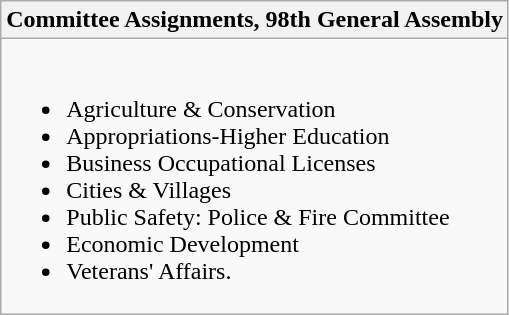<table class="wikitable floatleft">
<tr>
<th>Committee Assignments, 98th General Assembly</th>
</tr>
<tr>
<td><br><ul><li>Agriculture & Conservation</li><li>Appropriations-Higher Education</li><li>Business Occupational Licenses</li><li>Cities & Villages</li><li>Public Safety: Police & Fire Committee</li><li>Economic Development</li><li>Veterans' Affairs.</li></ul></td>
</tr>
</table>
